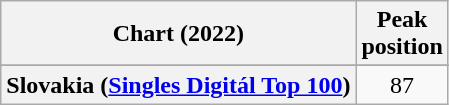<table class="wikitable sortable plainrowheaders" style="text-align:center">
<tr>
<th scope="col">Chart (2022)</th>
<th scope="col">Peak<br>position</th>
</tr>
<tr>
</tr>
<tr>
<th scope="row">Slovakia (<a href='#'>Singles Digitál Top 100</a>)</th>
<td>87</td>
</tr>
</table>
